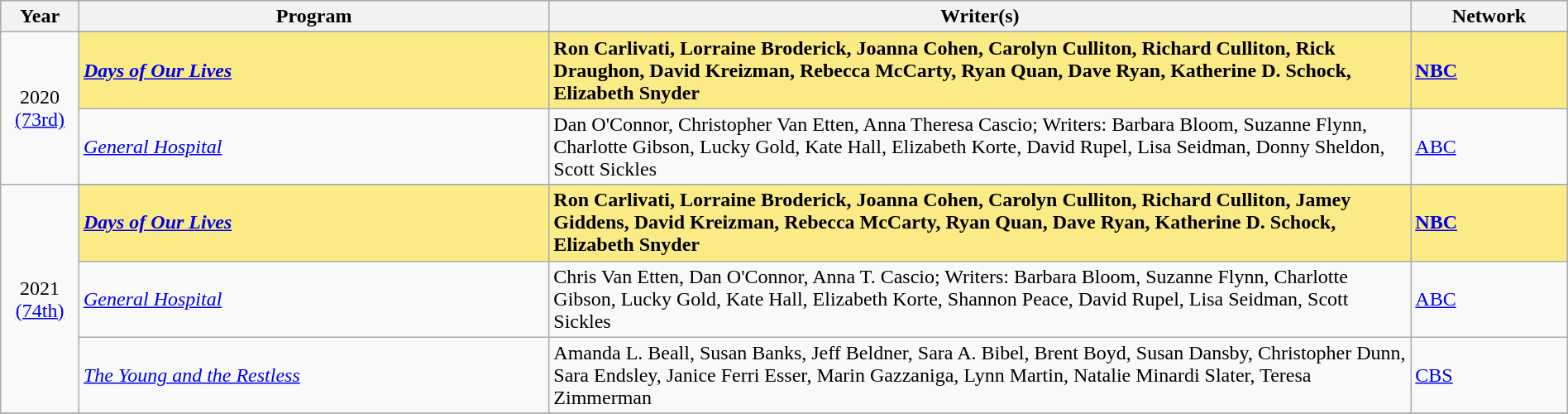<table class="wikitable" style="width:100%">
<tr bgcolor="#bebebe">
<th width="5%">Year</th>
<th width="30%">Program</th>
<th width="55%">Writer(s)</th>
<th width="10%">Network</th>
</tr>
<tr>
<td rowspan=3 style="text-align:center">2020<br><a href='#'>(73rd)</a><br></td>
</tr>
<tr style="background:#FAEB86">
<td><strong><em><a href='#'>Days of Our Lives</a></em></strong></td>
<td><strong>Ron Carlivati, Lorraine Broderick, Joanna Cohen, Carolyn Culliton, Richard Culliton, Rick Draughon, David Kreizman, Rebecca McCarty, Ryan Quan, Dave Ryan, Katherine D. Schock, Elizabeth Snyder</strong></td>
<td><strong><a href='#'>NBC</a></strong></td>
</tr>
<tr>
<td><em><a href='#'>General Hospital</a></em></td>
<td>Dan O'Connor, Christopher Van Etten, Anna Theresa Cascio; Writers: Barbara Bloom, Suzanne Flynn, Charlotte Gibson, Lucky Gold, Kate Hall, Elizabeth Korte, David Rupel, Lisa Seidman, Donny Sheldon, Scott Sickles</td>
<td><a href='#'>ABC</a></td>
</tr>
<tr>
<td rowspan=4 style="text-align:center">2021<br><a href='#'>(74th)</a><br></td>
</tr>
<tr>
<td style="background:#FAEB86"><strong><em><a href='#'>Days of Our Lives</a></em></strong></td>
<td style="background:#FAEB86"><strong>Ron Carlivati, Lorraine Broderick, Joanna Cohen, Carolyn Culliton, Richard Culliton, Jamey Giddens, David Kreizman, Rebecca McCarty, Ryan Quan, Dave Ryan, Katherine D. Schock, Elizabeth Snyder</strong></td>
<td style="background:#FAEB86"><strong><a href='#'>NBC</a></strong></td>
</tr>
<tr>
<td><em><a href='#'>General Hospital</a></em></td>
<td>Chris Van Etten, Dan O'Connor, Anna T. Cascio; Writers: Barbara Bloom, Suzanne Flynn, Charlotte Gibson, Lucky Gold, Kate Hall, Elizabeth Korte, Shannon Peace, David Rupel, Lisa Seidman, Scott Sickles</td>
<td><a href='#'>ABC</a></td>
</tr>
<tr>
<td><em><a href='#'>The Young and the Restless</a></em></td>
<td>Amanda L. Beall, Susan Banks, Jeff Beldner, Sara A. Bibel, Brent Boyd, Susan Dansby, Christopher Dunn, Sara Endsley, Janice Ferri Esser, Marin Gazzaniga, Lynn Martin, Natalie Minardi Slater, Teresa Zimmerman</td>
<td><a href='#'>CBS</a></td>
</tr>
<tr>
</tr>
</table>
